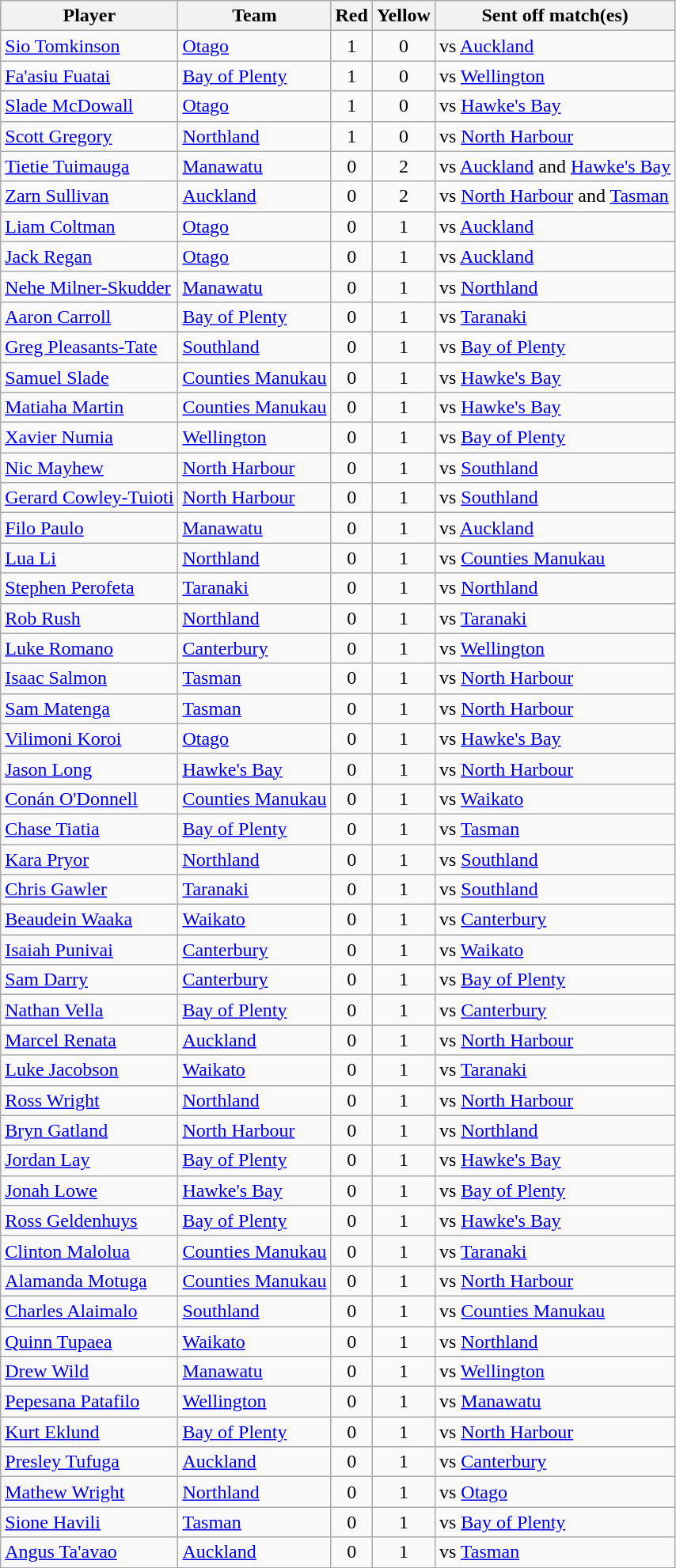<table class="wikitable sortable" style="text-align:center">
<tr>
<th>Player</th>
<th>Team</th>
<th> Red</th>
<th> Yellow</th>
<th>Sent off match(es)</th>
</tr>
<tr>
<td style="text-align:left"><a href='#'>Sio Tomkinson</a></td>
<td style="text-align:left"><a href='#'>Otago</a></td>
<td>1</td>
<td>0</td>
<td style="text-align:left">vs <a href='#'>Auckland</a></td>
</tr>
<tr>
<td style="text-align:left"><a href='#'>Fa'asiu Fuatai</a></td>
<td style="text-align:left"><a href='#'>Bay of Plenty</a></td>
<td>1</td>
<td>0</td>
<td style="text-align:left">vs <a href='#'>Wellington</a></td>
</tr>
<tr>
<td style="text-align:left"><a href='#'>Slade McDowall</a></td>
<td style="text-align:left"><a href='#'>Otago</a></td>
<td>1</td>
<td>0</td>
<td style="text-align:left">vs <a href='#'>Hawke's Bay</a></td>
</tr>
<tr>
<td style="text-align:left"><a href='#'>Scott Gregory</a></td>
<td style="text-align:left"><a href='#'>Northland</a></td>
<td>1</td>
<td>0</td>
<td style="text-align:left">vs <a href='#'>North Harbour</a></td>
</tr>
<tr>
<td style="text-align:left"><a href='#'>Tietie Tuimauga</a></td>
<td style="text-align:left"><a href='#'>Manawatu</a></td>
<td>0</td>
<td>2</td>
<td style="text-align:left">vs <a href='#'>Auckland</a> and <a href='#'>Hawke's Bay</a></td>
</tr>
<tr>
<td style="text-align:left"><a href='#'>Zarn Sullivan</a></td>
<td style="text-align:left"><a href='#'>Auckland</a></td>
<td>0</td>
<td>2</td>
<td style="text-align:left">vs <a href='#'>North Harbour</a> and <a href='#'>Tasman</a></td>
</tr>
<tr>
<td style="text-align:left"><a href='#'>Liam Coltman</a></td>
<td style="text-align:left"><a href='#'>Otago</a></td>
<td>0</td>
<td>1</td>
<td style="text-align:left">vs <a href='#'>Auckland</a></td>
</tr>
<tr>
<td style="text-align:left"><a href='#'>Jack Regan</a></td>
<td style="text-align:left"><a href='#'>Otago</a></td>
<td>0</td>
<td>1</td>
<td style="text-align:left">vs <a href='#'>Auckland</a></td>
</tr>
<tr>
<td style="text-align:left"><a href='#'>Nehe Milner-Skudder</a></td>
<td style="text-align:left"><a href='#'>Manawatu</a></td>
<td>0</td>
<td>1</td>
<td style="text-align:left">vs <a href='#'>Northland</a></td>
</tr>
<tr>
<td style="text-align:left"><a href='#'>Aaron Carroll</a></td>
<td style="text-align:left"><a href='#'>Bay of Plenty</a></td>
<td>0</td>
<td>1</td>
<td style="text-align:left">vs <a href='#'>Taranaki</a></td>
</tr>
<tr>
<td style="text-align:left"><a href='#'>Greg Pleasants-Tate</a></td>
<td style="text-align:left"><a href='#'>Southland</a></td>
<td>0</td>
<td>1</td>
<td style="text-align:left">vs <a href='#'>Bay of Plenty</a></td>
</tr>
<tr>
<td style="text-align:left"><a href='#'>Samuel Slade</a></td>
<td style="text-align:left"><a href='#'>Counties Manukau</a></td>
<td>0</td>
<td>1</td>
<td style="text-align:left">vs <a href='#'>Hawke's Bay</a></td>
</tr>
<tr>
<td style="text-align:left"><a href='#'>Matiaha Martin</a></td>
<td style="text-align:left"><a href='#'>Counties Manukau</a></td>
<td>0</td>
<td>1</td>
<td style="text-align:left">vs <a href='#'>Hawke's Bay</a></td>
</tr>
<tr>
<td style="text-align:left"><a href='#'>Xavier Numia</a></td>
<td style="text-align:left"><a href='#'>Wellington</a></td>
<td>0</td>
<td>1</td>
<td style="text-align:left">vs <a href='#'>Bay of Plenty</a></td>
</tr>
<tr>
<td style="text-align:left"><a href='#'>Nic Mayhew</a></td>
<td style="text-align:left"><a href='#'>North Harbour</a></td>
<td>0</td>
<td>1</td>
<td style="text-align:left">vs <a href='#'>Southland</a></td>
</tr>
<tr>
<td style="text-align:left"><a href='#'>Gerard Cowley-Tuioti</a></td>
<td style="text-align:left"><a href='#'>North Harbour</a></td>
<td>0</td>
<td>1</td>
<td style="text-align:left">vs <a href='#'>Southland</a></td>
</tr>
<tr>
<td style="text-align:left"><a href='#'>Filo Paulo</a></td>
<td style="text-align:left"><a href='#'>Manawatu</a></td>
<td>0</td>
<td>1</td>
<td style="text-align:left">vs <a href='#'>Auckland</a></td>
</tr>
<tr>
<td style="text-align:left"><a href='#'>Lua Li</a></td>
<td style="text-align:left"><a href='#'>Northland</a></td>
<td>0</td>
<td>1</td>
<td style="text-align:left">vs <a href='#'>Counties Manukau</a></td>
</tr>
<tr>
<td style="text-align:left"><a href='#'>Stephen Perofeta</a></td>
<td style="text-align:left"><a href='#'>Taranaki</a></td>
<td>0</td>
<td>1</td>
<td style="text-align:left">vs <a href='#'>Northland</a></td>
</tr>
<tr>
<td style="text-align:left"><a href='#'>Rob Rush</a></td>
<td style="text-align:left"><a href='#'>Northland</a></td>
<td>0</td>
<td>1</td>
<td style="text-align:left">vs <a href='#'>Taranaki</a></td>
</tr>
<tr>
<td style="text-align:left"><a href='#'>Luke Romano</a></td>
<td style="text-align:left"><a href='#'>Canterbury</a></td>
<td>0</td>
<td>1</td>
<td style="text-align:left">vs <a href='#'>Wellington</a></td>
</tr>
<tr>
<td style="text-align:left"><a href='#'>Isaac Salmon</a></td>
<td style="text-align:left"><a href='#'>Tasman</a></td>
<td>0</td>
<td>1</td>
<td style="text-align:left">vs <a href='#'>North Harbour</a></td>
</tr>
<tr>
<td style="text-align:left"><a href='#'>Sam Matenga</a></td>
<td style="text-align:left"><a href='#'>Tasman</a></td>
<td>0</td>
<td>1</td>
<td style="text-align:left">vs <a href='#'>North Harbour</a></td>
</tr>
<tr>
<td style="text-align:left"><a href='#'>Vilimoni Koroi</a></td>
<td style="text-align:left"><a href='#'>Otago</a></td>
<td>0</td>
<td>1</td>
<td style="text-align:left">vs <a href='#'>Hawke's Bay</a></td>
</tr>
<tr>
<td style="text-align:left"><a href='#'>Jason Long</a></td>
<td style="text-align:left"><a href='#'>Hawke's Bay</a></td>
<td>0</td>
<td>1</td>
<td style="text-align:left">vs <a href='#'>North Harbour</a></td>
</tr>
<tr>
<td style="text-align:left"><a href='#'>Conán O'Donnell</a></td>
<td style="text-align:left"><a href='#'>Counties Manukau</a></td>
<td>0</td>
<td>1</td>
<td style="text-align:left">vs <a href='#'>Waikato</a></td>
</tr>
<tr>
<td style="text-align:left"><a href='#'>Chase Tiatia</a></td>
<td style="text-align:left"><a href='#'>Bay of Plenty</a></td>
<td>0</td>
<td>1</td>
<td style="text-align:left">vs <a href='#'>Tasman</a></td>
</tr>
<tr>
<td style="text-align:left"><a href='#'>Kara Pryor</a></td>
<td style="text-align:left"><a href='#'>Northland</a></td>
<td>0</td>
<td>1</td>
<td style="text-align:left">vs <a href='#'>Southland</a></td>
</tr>
<tr>
<td style="text-align:left"><a href='#'>Chris Gawler</a></td>
<td style="text-align:left"><a href='#'>Taranaki</a></td>
<td>0</td>
<td>1</td>
<td style="text-align:left">vs <a href='#'>Southland</a></td>
</tr>
<tr>
<td style="text-align:left"><a href='#'>Beaudein Waaka</a></td>
<td style="text-align:left"><a href='#'>Waikato</a></td>
<td>0</td>
<td>1</td>
<td style="text-align:left">vs <a href='#'>Canterbury</a></td>
</tr>
<tr>
<td style="text-align:left"><a href='#'>Isaiah Punivai</a></td>
<td style="text-align:left"><a href='#'>Canterbury</a></td>
<td>0</td>
<td>1</td>
<td style="text-align:left">vs <a href='#'>Waikato</a></td>
</tr>
<tr>
<td style="text-align:left"><a href='#'>Sam Darry</a></td>
<td style="text-align:left"><a href='#'>Canterbury</a></td>
<td>0</td>
<td>1</td>
<td style="text-align:left">vs <a href='#'>Bay of Plenty</a></td>
</tr>
<tr>
<td style="text-align:left"><a href='#'>Nathan Vella</a></td>
<td style="text-align:left"><a href='#'>Bay of Plenty</a></td>
<td>0</td>
<td>1</td>
<td style="text-align:left">vs <a href='#'>Canterbury</a></td>
</tr>
<tr>
<td style="text-align:left"><a href='#'>Marcel Renata</a></td>
<td style="text-align:left"><a href='#'>Auckland</a></td>
<td>0</td>
<td>1</td>
<td style="text-align:left">vs <a href='#'>North Harbour</a></td>
</tr>
<tr>
<td style="text-align:left"><a href='#'>Luke Jacobson</a></td>
<td style="text-align:left"><a href='#'>Waikato</a></td>
<td>0</td>
<td>1</td>
<td style="text-align:left">vs <a href='#'>Taranaki</a></td>
</tr>
<tr>
<td style="text-align:left"><a href='#'>Ross Wright</a></td>
<td style="text-align:left"><a href='#'>Northland</a></td>
<td>0</td>
<td>1</td>
<td style="text-align:left">vs <a href='#'>North Harbour</a></td>
</tr>
<tr>
<td style="text-align:left"><a href='#'>Bryn Gatland</a></td>
<td style="text-align:left"><a href='#'>North Harbour</a></td>
<td>0</td>
<td>1</td>
<td style="text-align:left">vs <a href='#'>Northland</a></td>
</tr>
<tr>
<td style="text-align:left"><a href='#'>Jordan Lay</a></td>
<td style="text-align:left"><a href='#'>Bay of Plenty</a></td>
<td>0</td>
<td>1</td>
<td style="text-align:left">vs <a href='#'>Hawke's Bay</a></td>
</tr>
<tr>
<td style="text-align:left"><a href='#'>Jonah Lowe</a></td>
<td style="text-align:left"><a href='#'>Hawke's Bay</a></td>
<td>0</td>
<td>1</td>
<td style="text-align:left">vs <a href='#'>Bay of Plenty</a></td>
</tr>
<tr>
<td style="text-align:left"><a href='#'>Ross Geldenhuys</a></td>
<td style="text-align:left"><a href='#'>Bay of Plenty</a></td>
<td>0</td>
<td>1</td>
<td style="text-align:left">vs <a href='#'>Hawke's Bay</a></td>
</tr>
<tr>
<td style="text-align:left"><a href='#'>Clinton Malolua</a></td>
<td style="text-align:left"><a href='#'>Counties Manukau</a></td>
<td>0</td>
<td>1</td>
<td style="text-align:left">vs <a href='#'>Taranaki</a></td>
</tr>
<tr>
<td style="text-align:left"><a href='#'>Alamanda Motuga</a></td>
<td style="text-align:left"><a href='#'>Counties Manukau</a></td>
<td>0</td>
<td>1</td>
<td style="text-align:left">vs <a href='#'>North Harbour</a></td>
</tr>
<tr>
<td style="text-align:left"><a href='#'>Charles Alaimalo</a></td>
<td style="text-align:left"><a href='#'>Southland</a></td>
<td>0</td>
<td>1</td>
<td style="text-align:left">vs <a href='#'>Counties Manukau</a></td>
</tr>
<tr>
<td style="text-align:left"><a href='#'>Quinn Tupaea</a></td>
<td style="text-align:left"><a href='#'>Waikato</a></td>
<td>0</td>
<td>1</td>
<td style="text-align:left">vs <a href='#'>Northland</a></td>
</tr>
<tr>
<td style="text-align:left"><a href='#'>Drew Wild</a></td>
<td style="text-align:left"><a href='#'>Manawatu</a></td>
<td>0</td>
<td>1</td>
<td style="text-align:left">vs <a href='#'>Wellington</a></td>
</tr>
<tr>
<td style="text-align:left"><a href='#'>Pepesana Patafilo</a></td>
<td style="text-align:left"><a href='#'>Wellington</a></td>
<td>0</td>
<td>1</td>
<td style="text-align:left">vs <a href='#'>Manawatu</a></td>
</tr>
<tr>
<td style="text-align:left"><a href='#'>Kurt Eklund</a></td>
<td style="text-align:left"><a href='#'>Bay of Plenty</a></td>
<td>0</td>
<td>1</td>
<td style="text-align:left">vs <a href='#'>North Harbour</a></td>
</tr>
<tr>
<td style="text-align:left"><a href='#'>Presley Tufuga</a></td>
<td style="text-align:left"><a href='#'>Auckland</a></td>
<td>0</td>
<td>1</td>
<td style="text-align:left">vs <a href='#'>Canterbury</a></td>
</tr>
<tr>
<td style="text-align:left"><a href='#'>Mathew Wright</a></td>
<td style="text-align:left"><a href='#'>Northland</a></td>
<td>0</td>
<td>1</td>
<td style="text-align:left">vs <a href='#'>Otago</a></td>
</tr>
<tr>
<td style="text-align:left"><a href='#'>Sione Havili</a></td>
<td style="text-align:left"><a href='#'>Tasman</a></td>
<td>0</td>
<td>1</td>
<td style="text-align:left">vs <a href='#'>Bay of Plenty</a></td>
</tr>
<tr>
<td style="text-align:left"><a href='#'>Angus Ta'avao</a></td>
<td style="text-align:left"><a href='#'>Auckland</a></td>
<td>0</td>
<td>1</td>
<td style="text-align:left">vs <a href='#'>Tasman</a></td>
</tr>
</table>
